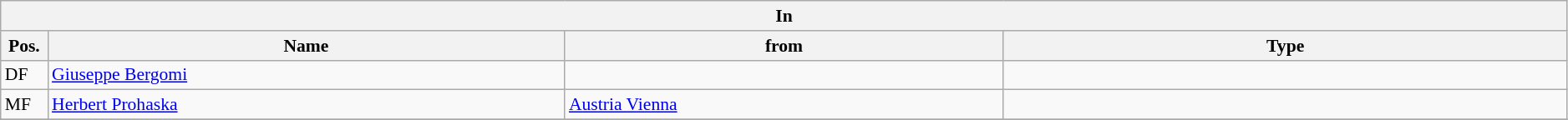<table class="wikitable" style="font-size:90%;width:99%;">
<tr>
<th colspan="4">In</th>
</tr>
<tr>
<th width=3%>Pos.</th>
<th width=33%>Name</th>
<th width=28%>from</th>
<th width=36%>Type</th>
</tr>
<tr>
<td>DF</td>
<td><a href='#'>Giuseppe Bergomi</a></td>
<td></td>
<td></td>
</tr>
<tr>
<td>MF</td>
<td><a href='#'>Herbert Prohaska</a></td>
<td><a href='#'>Austria Vienna</a></td>
<td></td>
</tr>
<tr>
</tr>
</table>
